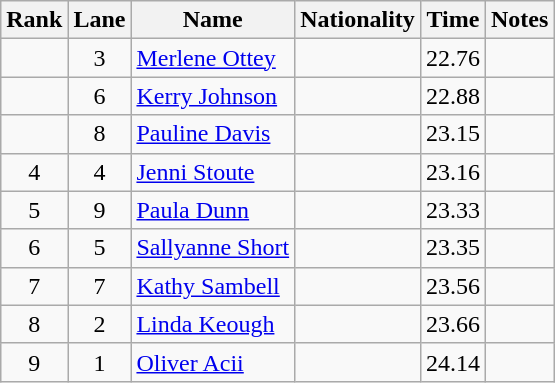<table class="wikitable sortable" style=" text-align:center">
<tr>
<th>Rank</th>
<th>Lane</th>
<th>Name</th>
<th>Nationality</th>
<th>Time</th>
<th>Notes</th>
</tr>
<tr>
<td></td>
<td>3</td>
<td align=left><a href='#'>Merlene Ottey</a></td>
<td align=left></td>
<td>22.76</td>
<td></td>
</tr>
<tr>
<td></td>
<td>6</td>
<td align=left><a href='#'>Kerry Johnson</a></td>
<td align=left></td>
<td>22.88</td>
<td></td>
</tr>
<tr>
<td></td>
<td>8</td>
<td align=left><a href='#'>Pauline Davis</a></td>
<td align=left></td>
<td>23.15</td>
<td></td>
</tr>
<tr>
<td>4</td>
<td>4</td>
<td align=left><a href='#'>Jenni Stoute</a></td>
<td align=left></td>
<td>23.16</td>
<td></td>
</tr>
<tr>
<td>5</td>
<td>9</td>
<td align=left><a href='#'>Paula Dunn</a></td>
<td align=left></td>
<td>23.33</td>
<td></td>
</tr>
<tr>
<td>6</td>
<td>5</td>
<td align=left><a href='#'>Sallyanne Short</a></td>
<td align=left></td>
<td>23.35</td>
<td></td>
</tr>
<tr>
<td>7</td>
<td>7</td>
<td align=left><a href='#'>Kathy Sambell</a></td>
<td align=left></td>
<td>23.56</td>
<td></td>
</tr>
<tr>
<td>8</td>
<td>2</td>
<td align=left><a href='#'>Linda Keough</a></td>
<td align=left></td>
<td>23.66</td>
<td></td>
</tr>
<tr>
<td>9</td>
<td>1</td>
<td align=left><a href='#'>Oliver Acii</a></td>
<td align=left></td>
<td>24.14</td>
<td></td>
</tr>
</table>
